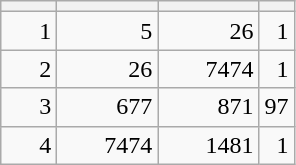<table class="wikitable" style="text-align:right">
<tr>
<th width=30></th>
<th width=60></th>
<th width=60></th>
<th></th>
</tr>
<tr>
<td>1</td>
<td>5</td>
<td>26</td>
<td>1</td>
</tr>
<tr>
<td>2</td>
<td>26</td>
<td>7474</td>
<td>1</td>
</tr>
<tr>
<td>3</td>
<td>677</td>
<td>871</td>
<td>97</td>
</tr>
<tr>
<td>4</td>
<td>7474</td>
<td>1481</td>
<td>1</td>
</tr>
</table>
